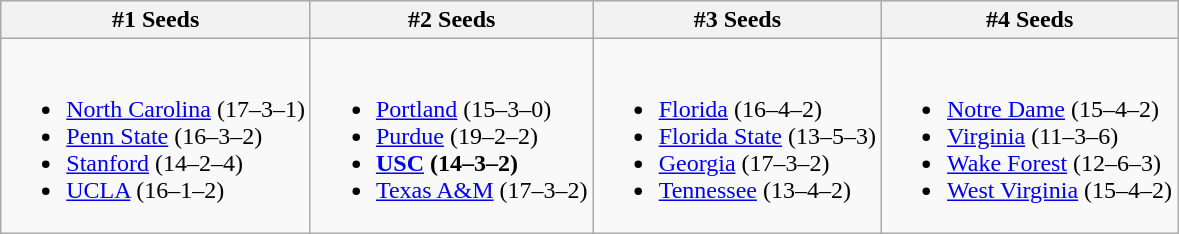<table class="wikitable">
<tr>
<th>#1 Seeds</th>
<th>#2 Seeds</th>
<th>#3 Seeds</th>
<th>#4 Seeds</th>
</tr>
<tr>
<td><br><ul><li><a href='#'>North Carolina</a> (17–3–1)</li><li><a href='#'>Penn State</a> (16–3–2)</li><li><a href='#'>Stanford</a> (14–2–4)</li><li><a href='#'>UCLA</a> (16–1–2)</li></ul></td>
<td><br><ul><li><a href='#'>Portland</a> (15–3–0)</li><li><a href='#'>Purdue</a> (19–2–2)</li><li><strong><a href='#'>USC</a> (14–3–2)</strong></li><li><a href='#'>Texas A&M</a> (17–3–2)</li></ul></td>
<td><br><ul><li><a href='#'>Florida</a> (16–4–2)</li><li><a href='#'>Florida State</a> (13–5–3)</li><li><a href='#'>Georgia</a> (17–3–2)</li><li><a href='#'>Tennessee</a> (13–4–2)</li></ul></td>
<td><br><ul><li><a href='#'>Notre Dame</a> (15–4–2)</li><li><a href='#'>Virginia</a> (11–3–6)</li><li><a href='#'>Wake Forest</a> (12–6–3)</li><li><a href='#'>West Virginia</a> (15–4–2)</li></ul></td>
</tr>
</table>
